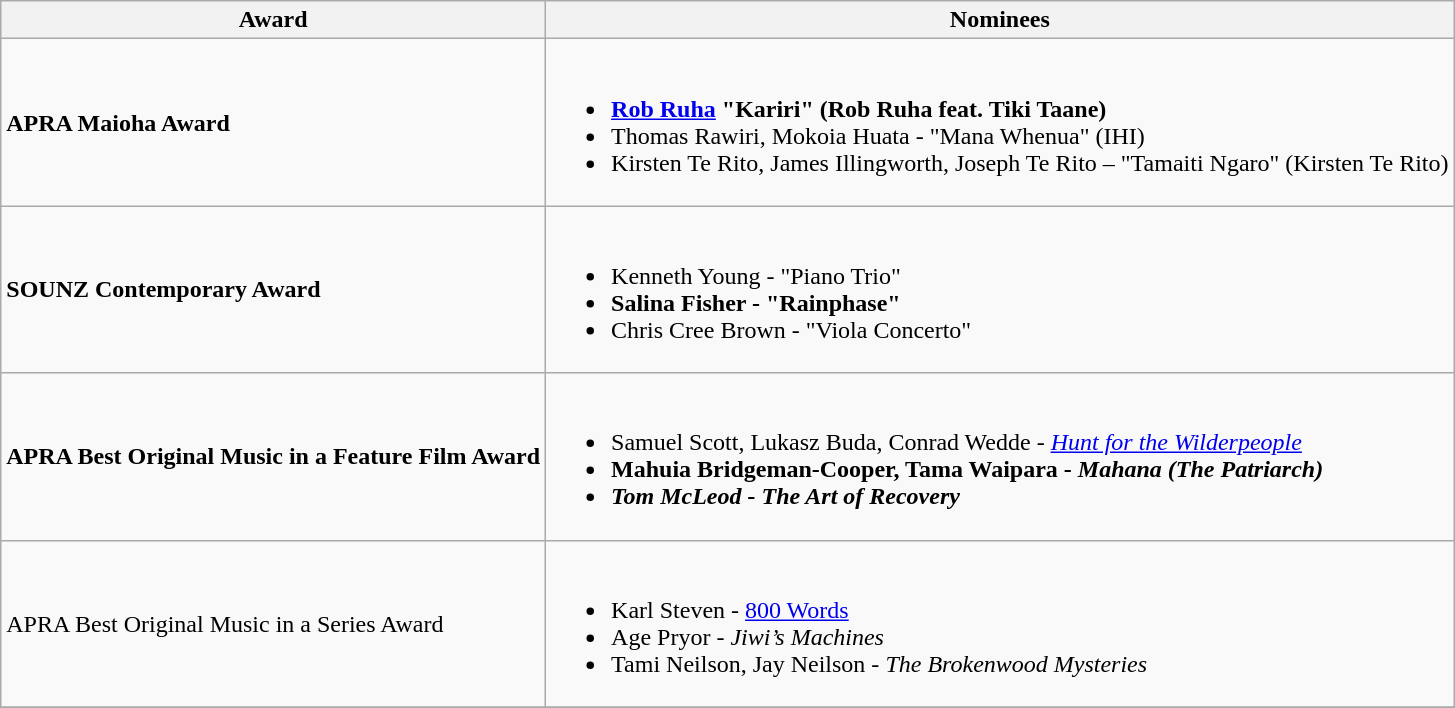<table class="wikitable">
<tr>
<th>Award</th>
<th>Nominees</th>
</tr>
<tr>
<td><strong>APRA Maioha Award</strong></td>
<td><br><ul><li><strong><a href='#'>Rob Ruha</a> "Kariri" (Rob Ruha feat. Tiki Taane)</strong></li><li>Thomas Rawiri, Mokoia Huata - "Mana Whenua" (IHI)</li><li>Kirsten Te Rito, James Illingworth, Joseph Te Rito – "Tamaiti Ngaro" (Kirsten Te Rito)</li></ul></td>
</tr>
<tr>
<td><strong>SOUNZ Contemporary Award</strong></td>
<td><br><ul><li>Kenneth Young - "Piano Trio"</li><li><strong>Salina Fisher - "Rainphase"</strong></li><li>Chris Cree Brown - "Viola Concerto"</li></ul></td>
</tr>
<tr>
<td><strong>APRA Best Original Music in a Feature Film Award</strong></td>
<td><br><ul><li>Samuel Scott, Lukasz Buda, Conrad Wedde - <em><a href='#'>Hunt for the Wilderpeople</a></em></li><li><strong>Mahuia Bridgeman-Cooper, Tama Waipara - <em>Mahana (The Patriarch)<strong><em></li><li>Tom McLeod - </em>The Art of Recovery<em></li></ul></td>
</tr>
<tr>
<td></strong>APRA Best Original Music in a Series Award<strong></td>
<td><br><ul><li></strong>Karl Steven - </em><a href='#'>800 Words</a></em></strong></li><li>Age Pryor - <em>Jiwi’s Machines</em></li><li>Tami Neilson, Jay Neilson - <em>The Brokenwood Mysteries</em></li></ul></td>
</tr>
<tr>
</tr>
</table>
